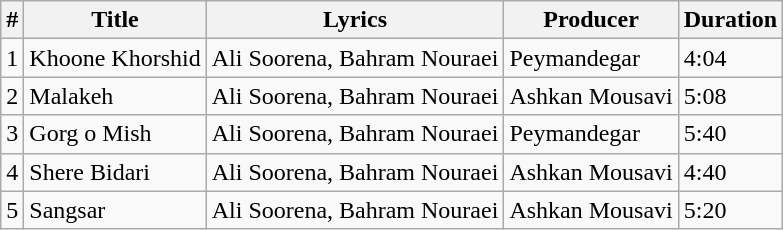<table class="wikitable">
<tr>
<th>#</th>
<th>Title</th>
<th>Lyrics</th>
<th>Producer</th>
<th>Duration</th>
</tr>
<tr>
<td>1</td>
<td>Khoone Khorshid</td>
<td>Ali Soorena, Bahram Nouraei</td>
<td>Peymandegar</td>
<td>4:04</td>
</tr>
<tr>
<td>2</td>
<td>Malakeh</td>
<td>Ali Soorena, Bahram Nouraei</td>
<td>Ashkan Mousavi</td>
<td>5:08</td>
</tr>
<tr>
<td>3</td>
<td>Gorg o Mish</td>
<td>Ali Soorena, Bahram Nouraei</td>
<td>Peymandegar</td>
<td>5:40</td>
</tr>
<tr>
<td>4</td>
<td>Shere Bidari</td>
<td>Ali Soorena, Bahram Nouraei</td>
<td>Ashkan Mousavi</td>
<td>4:40</td>
</tr>
<tr>
<td>5</td>
<td>Sangsar</td>
<td>Ali Soorena, Bahram Nouraei</td>
<td>Ashkan Mousavi</td>
<td>5:20</td>
</tr>
</table>
